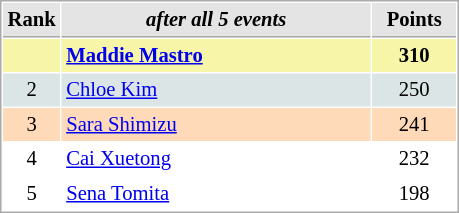<table cellspacing="1" cellpadding="3" style="border:1px solid #AAAAAA;font-size:86%">
<tr style="background-color: #E4E4E4;">
<th style="border-bottom:1px solid #AAAAAA; width: 10px;">Rank</th>
<th style="border-bottom:1px solid #AAAAAA; width: 200px;"><em>after all 5 events</em></th>
<th style="border-bottom:1px solid #AAAAAA; width: 50px;">Points</th>
</tr>
<tr style="background:#f7f6a8;">
<td align=center></td>
<td><strong> <a href='#'>Maddie Mastro</a></strong></td>
<td align=center><strong>310</strong></td>
</tr>
<tr style="background:#dce5e5;">
<td align=center>2</td>
<td> <a href='#'>Chloe Kim</a></td>
<td align=center>250</td>
</tr>
<tr style="background:#ffdab9;">
<td align=center>3</td>
<td> <a href='#'>Sara Shimizu</a></td>
<td align=center>241</td>
</tr>
<tr>
<td align=center>4</td>
<td> <a href='#'>Cai Xuetong</a></td>
<td align=center>232</td>
</tr>
<tr>
<td align=center>5</td>
<td> <a href='#'>Sena Tomita</a></td>
<td align=center>198</td>
</tr>
</table>
